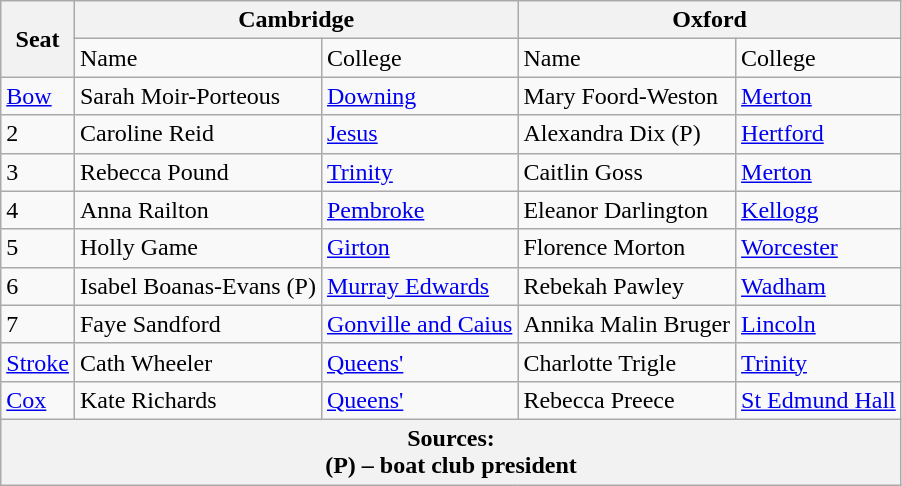<table class=wikitable>
<tr>
<th rowspan="2">Seat</th>
<th colspan="2">Cambridge <br> </th>
<th colspan="2">Oxford <br> </th>
</tr>
<tr>
<td>Name</td>
<td>College</td>
<td>Name</td>
<td>College</td>
</tr>
<tr>
<td><a href='#'>Bow</a></td>
<td>Sarah Moir-Porteous</td>
<td><a href='#'>Downing</a></td>
<td>Mary Foord-Weston</td>
<td><a href='#'>Merton</a></td>
</tr>
<tr>
<td>2</td>
<td>Caroline Reid</td>
<td><a href='#'>Jesus</a></td>
<td>Alexandra Dix (P)</td>
<td><a href='#'>Hertford</a></td>
</tr>
<tr>
<td>3</td>
<td>Rebecca Pound</td>
<td><a href='#'>Trinity</a></td>
<td>Caitlin Goss</td>
<td><a href='#'>Merton</a></td>
</tr>
<tr>
<td>4</td>
<td>Anna Railton</td>
<td><a href='#'>Pembroke</a></td>
<td>Eleanor Darlington</td>
<td><a href='#'>Kellogg</a></td>
</tr>
<tr>
<td>5</td>
<td>Holly Game</td>
<td><a href='#'>Girton</a></td>
<td>Florence Morton</td>
<td><a href='#'>Worcester</a></td>
</tr>
<tr>
<td>6</td>
<td>Isabel Boanas-Evans (P)</td>
<td><a href='#'>Murray Edwards</a></td>
<td>Rebekah Pawley</td>
<td><a href='#'>Wadham</a></td>
</tr>
<tr>
<td>7</td>
<td>Faye Sandford</td>
<td><a href='#'>Gonville and Caius</a></td>
<td>Annika Malin Bruger</td>
<td><a href='#'>Lincoln</a></td>
</tr>
<tr>
<td><a href='#'>Stroke</a></td>
<td>Cath Wheeler</td>
<td><a href='#'>Queens'</a></td>
<td>Charlotte Trigle</td>
<td><a href='#'>Trinity</a></td>
</tr>
<tr>
<td><a href='#'>Cox</a></td>
<td>Kate Richards</td>
<td><a href='#'>Queens'</a></td>
<td>Rebecca Preece</td>
<td><a href='#'>St Edmund Hall</a></td>
</tr>
<tr>
<th colspan="5">Sources:<br>(P) – boat club president</th>
</tr>
</table>
